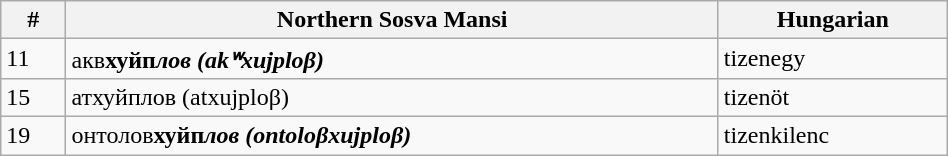<table class="wikitable" border="0" width="50%">
<tr>
<th>#</th>
<th>Northern Sosva Mansi</th>
<th>Hungarian</th>
</tr>
<tr>
<td>11</td>
<td>акв<strong>хуйп<strong><em>лов<em> (akʷxujploβ)</td>
<td>tizenegy</td>
</tr>
<tr>
<td>15</td>
<td>ат</strong>хуйп</em></strong>лов</em> (atxujploβ)</td>
<td>tizenöt</td>
</tr>
<tr>
<td>19</td>
<td>онтолов<strong>хуйп<strong><em>лов<em> (ontoloβxujploβ)</td>
<td>tizenkilenc</td>
</tr>
</table>
